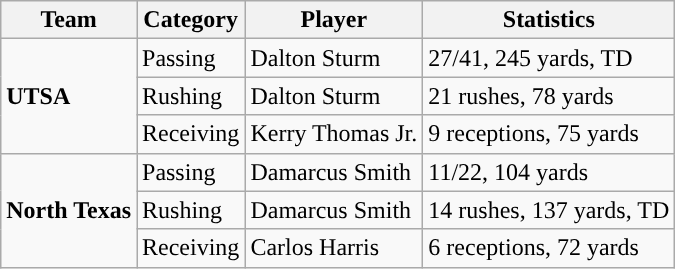<table class="wikitable" style="float: left;">
<tr>
<th>Team</th>
<th>Category</th>
<th>Player</th>
<th>Statistics</th>
</tr>
<tr>
<td rowspan=3><strong>UTSA</strong></td>
<td>Passing</td>
<td>Dalton Sturm</td>
<td>27/41, 245 yards, TD</td>
</tr>
<tr>
<td>Rushing</td>
<td>Dalton Sturm</td>
<td>21 rushes, 78 yards</td>
</tr>
<tr>
<td>Receiving</td>
<td>Kerry Thomas Jr.</td>
<td>9 receptions, 75 yards</td>
</tr>
<tr>
<td rowspan=3><strong>North Texas</strong></td>
<td>Passing</td>
<td>Damarcus Smith</td>
<td>11/22, 104 yards</td>
</tr>
<tr>
<td>Rushing</td>
<td>Damarcus Smith</td>
<td>14 rushes, 137 yards, TD</td>
</tr>
<tr>
<td>Receiving</td>
<td>Carlos Harris</td>
<td>6 receptions, 72 yards</td>
</tr>
</table>
